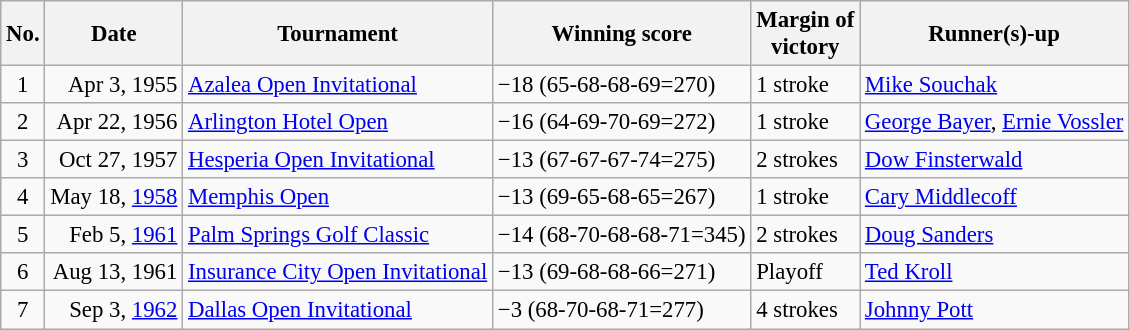<table class="wikitable" style="font-size:95%;">
<tr>
<th>No.</th>
<th>Date</th>
<th>Tournament</th>
<th>Winning score</th>
<th>Margin of<br>victory</th>
<th>Runner(s)-up</th>
</tr>
<tr>
<td align=center>1</td>
<td align=right>Apr 3, 1955</td>
<td><a href='#'>Azalea Open Invitational</a></td>
<td>−18 (65-68-68-69=270)</td>
<td>1 stroke</td>
<td> <a href='#'>Mike Souchak</a></td>
</tr>
<tr>
<td align=center>2</td>
<td align=right>Apr 22, 1956</td>
<td><a href='#'>Arlington Hotel Open</a></td>
<td>−16 (64-69-70-69=272)</td>
<td>1 stroke</td>
<td> <a href='#'>George Bayer</a>,  <a href='#'>Ernie Vossler</a></td>
</tr>
<tr>
<td align=center>3</td>
<td align=right>Oct 27, 1957</td>
<td><a href='#'>Hesperia Open Invitational</a></td>
<td>−13 (67-67-67-74=275)</td>
<td>2 strokes</td>
<td> <a href='#'>Dow Finsterwald</a></td>
</tr>
<tr>
<td align=center>4</td>
<td align=right>May 18, <a href='#'>1958</a></td>
<td><a href='#'>Memphis Open</a></td>
<td>−13 (69-65-68-65=267)</td>
<td>1 stroke</td>
<td> <a href='#'>Cary Middlecoff</a></td>
</tr>
<tr>
<td align=center>5</td>
<td align=right>Feb 5, <a href='#'>1961</a></td>
<td><a href='#'>Palm Springs Golf Classic</a></td>
<td>−14 (68-70-68-68-71=345)</td>
<td>2 strokes</td>
<td> <a href='#'>Doug Sanders</a></td>
</tr>
<tr>
<td align=center>6</td>
<td align=right>Aug 13, 1961</td>
<td><a href='#'>Insurance City Open Invitational</a></td>
<td>−13 (69-68-68-66=271)</td>
<td>Playoff</td>
<td> <a href='#'>Ted Kroll</a></td>
</tr>
<tr>
<td align=center>7</td>
<td align=right>Sep 3, <a href='#'>1962</a></td>
<td><a href='#'>Dallas Open Invitational</a></td>
<td>−3 (68-70-68-71=277)</td>
<td>4 strokes</td>
<td> <a href='#'>Johnny Pott</a></td>
</tr>
</table>
